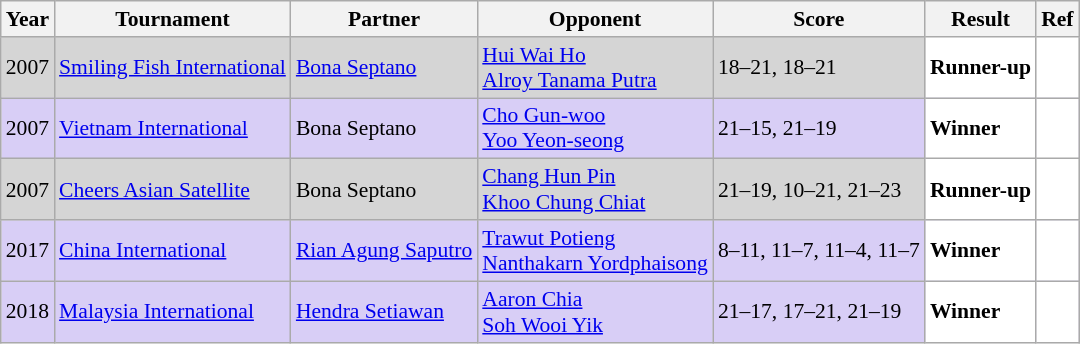<table class="sortable wikitable" style="font-size: 90%">
<tr>
<th>Year</th>
<th>Tournament</th>
<th>Partner</th>
<th>Opponent</th>
<th>Score</th>
<th>Result</th>
<th>Ref</th>
</tr>
<tr style="background:#D5D5D5">
<td align="center">2007</td>
<td align="left"><a href='#'>Smiling Fish International</a></td>
<td align="left"> <a href='#'>Bona Septano</a></td>
<td align="left"> <a href='#'>Hui Wai Ho</a><br> <a href='#'>Alroy Tanama Putra</a></td>
<td align="left">18–21, 18–21</td>
<td style="text-align:left; background:white"> <strong>Runner-up</strong></td>
<td style="text-align:center; background:white"></td>
</tr>
<tr style="background:#D8CEF6">
<td align="center">2007</td>
<td align="left"><a href='#'>Vietnam International</a></td>
<td align="left"> Bona Septano</td>
<td align="left"> <a href='#'>Cho Gun-woo</a><br> <a href='#'>Yoo Yeon-seong</a></td>
<td align="left">21–15, 21–19</td>
<td style="text-align:left; background:white"> <strong>Winner</strong></td>
<td style="text-align:center; background:white"></td>
</tr>
<tr style="background:#D5D5D5">
<td align="center">2007</td>
<td align="left"><a href='#'>Cheers Asian Satellite</a></td>
<td align="left"> Bona Septano</td>
<td align="left"> <a href='#'>Chang Hun Pin</a><br> <a href='#'>Khoo Chung Chiat</a></td>
<td align="left">21–19, 10–21, 21–23</td>
<td style="text-align:left; background:white"> <strong>Runner-up</strong></td>
<td style="text-align:center; background:white"></td>
</tr>
<tr style="background:#D8CEF6">
<td align="center">2017</td>
<td align="left"><a href='#'>China International</a></td>
<td align="left"> <a href='#'>Rian Agung Saputro</a></td>
<td align="left"> <a href='#'>Trawut Potieng</a><br> <a href='#'>Nanthakarn Yordphaisong</a></td>
<td align="left">8–11, 11–7, 11–4, 11–7</td>
<td style="text-align: left; background:white"> <strong>Winner</strong></td>
<td style="text-align:center; background:white"></td>
</tr>
<tr style="background:#D8CEF6">
<td align="center">2018</td>
<td align="left"><a href='#'>Malaysia International</a></td>
<td align="left"> <a href='#'>Hendra Setiawan</a></td>
<td align="left"> <a href='#'>Aaron Chia</a><br> <a href='#'>Soh Wooi Yik</a></td>
<td align="left">21–17, 17–21, 21–19</td>
<td style="text-align:left; background:white"> <strong>Winner</strong></td>
<td style="text-align:center; background:white"></td>
</tr>
</table>
